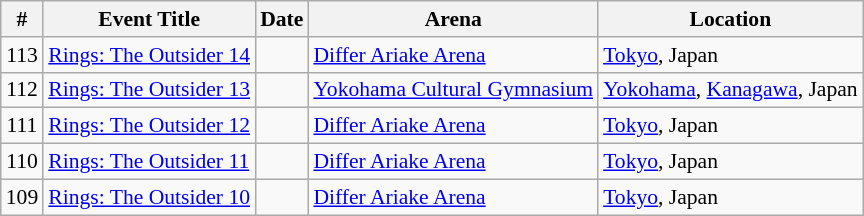<table class="sortable wikitable succession-box" style="font-size:90%;">
<tr>
<th scope="col">#</th>
<th scope="col">Event Title</th>
<th scope="col">Date</th>
<th scope="col">Arena</th>
<th scope="col">Location</th>
</tr>
<tr>
<td align=center>113</td>
<td><a href='#'>Rings: The Outsider 14</a></td>
<td></td>
<td><a href='#'>Differ Ariake Arena</a></td>
<td><a href='#'>Tokyo</a>, Japan</td>
</tr>
<tr>
<td align=center>112</td>
<td><a href='#'>Rings: The Outsider 13</a></td>
<td></td>
<td><a href='#'>Yokohama Cultural Gymnasium</a></td>
<td><a href='#'>Yokohama</a>, <a href='#'>Kanagawa</a>, Japan</td>
</tr>
<tr>
<td align=center>111</td>
<td><a href='#'>Rings: The Outsider 12</a></td>
<td></td>
<td><a href='#'>Differ Ariake Arena</a></td>
<td><a href='#'>Tokyo</a>, Japan</td>
</tr>
<tr>
<td align=center>110</td>
<td><a href='#'>Rings: The Outsider 11</a></td>
<td></td>
<td><a href='#'>Differ Ariake Arena</a></td>
<td><a href='#'>Tokyo</a>, Japan</td>
</tr>
<tr>
<td align=center>109</td>
<td><a href='#'>Rings: The Outsider 10</a></td>
<td></td>
<td><a href='#'>Differ Ariake Arena</a></td>
<td><a href='#'>Tokyo</a>, Japan</td>
</tr>
</table>
